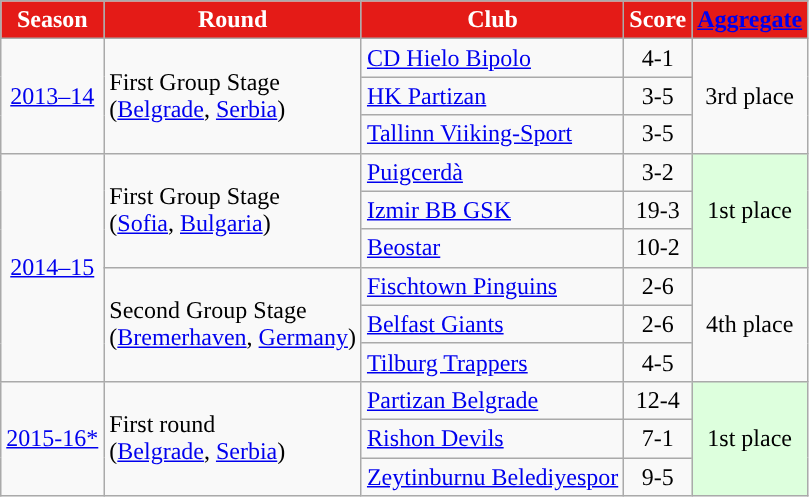<table class="wikitable">
<tr>
<th style="color:white; background:#E41B17;">Season</th>
<th style="color:white; background:#E41B17;">Round</th>
<th style="color:white; background:#E41B17;">Club</th>
<th style="color:white; background:#E41B17;">Score</th>
<th style="color:white; background:#E41B17;"><a href='#'>Aggregate</a></th>
</tr>
<tr>
<td rowspan="3" style="text-align:center"><a href='#'>2013–14</a></td>
<td rowspan="3">First Group Stage<br>(<a href='#'>Belgrade</a>, <a href='#'>Serbia</a>)</td>
<td><a href='#'>CD Hielo Bipolo</a></td>
<td style="text-align:center">4-1</td>
<td rowspan="3" style="text-align:center">3rd place</td>
</tr>
<tr>
<td><a href='#'>HK Partizan</a></td>
<td style="text-align:center">3-5</td>
</tr>
<tr>
<td><a href='#'>Tallinn Viiking-Sport</a></td>
<td style="text-align:center">3-5</td>
</tr>
<tr>
<td rowspan="6" style="text-align:center"><a href='#'>2014–15</a></td>
<td rowspan="3">First Group Stage<br>(<a href='#'>Sofia</a>, <a href='#'>Bulgaria</a>)</td>
<td><a href='#'>Puigcerdà</a></td>
<td style="text-align:center">3-2</td>
<td rowspan="3" style="text-align:center; background:#dfd;">1st place</td>
</tr>
<tr>
<td><a href='#'>Izmir BB GSK</a></td>
<td style="text-align:center">19-3</td>
</tr>
<tr>
<td><a href='#'>Beostar</a></td>
<td style="text-align:center">10-2</td>
</tr>
<tr>
<td rowspan="3">Second Group Stage<br>(<a href='#'>Bremerhaven</a>, <a href='#'>Germany</a>)</td>
<td><a href='#'>Fischtown Pinguins</a></td>
<td style="text-align:center">2-6</td>
<td rowspan="3" style="text-align:center">4th place</td>
</tr>
<tr>
<td><a href='#'>Belfast Giants</a></td>
<td style="text-align:center">2-6</td>
</tr>
<tr>
<td><a href='#'>Tilburg Trappers</a></td>
<td style="text-align:center">4-5</td>
</tr>
<tr>
<td rowspan="3" style="text-align:center"><a href='#'>2015-16*</a></td>
<td rowspan="3">First round<br>(<a href='#'>Belgrade</a>, <a href='#'>Serbia</a>)</td>
<td> <a href='#'>Partizan Belgrade</a></td>
<td style="text-align:center">12-4</td>
<td rowspan="3" style="text-align:center; background:#dfd;">1st place</td>
</tr>
<tr>
<td> <a href='#'>Rishon Devils</a></td>
<td style="text-align:center">7-1</td>
</tr>
<tr>
<td> <a href='#'>Zeytinburnu Belediyespor</a></td>
<td style="text-align:center">9-5</td>
</tr>
</table>
